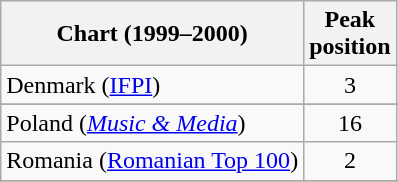<table class="wikitable sortable">
<tr>
<th align="left">Chart (1999–2000)</th>
<th align="left">Peak<br>position</th>
</tr>
<tr>
<td align="left">Denmark (<a href='#'>IFPI</a>)</td>
<td style="text-align:center;">3</td>
</tr>
<tr>
</tr>
<tr>
</tr>
<tr>
</tr>
<tr>
<td align="left">Poland (<em><a href='#'>Music & Media</a></em>)</td>
<td style="text-align:center;">16</td>
</tr>
<tr>
<td align="left">Romania (<a href='#'>Romanian Top 100</a>)</td>
<td style="text-align:center;">2</td>
</tr>
<tr>
</tr>
<tr>
</tr>
</table>
